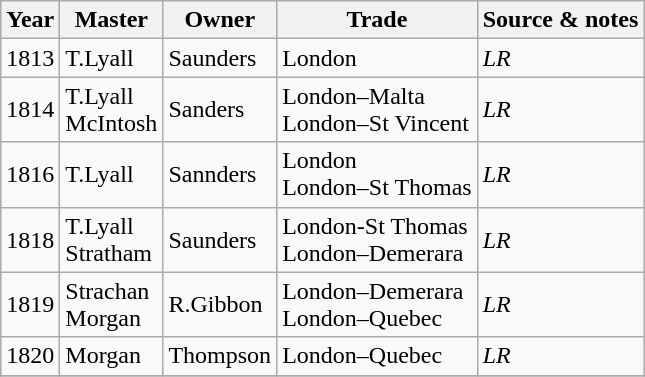<table class=" wikitable">
<tr>
<th>Year</th>
<th>Master</th>
<th>Owner</th>
<th>Trade</th>
<th>Source & notes</th>
</tr>
<tr>
<td>1813</td>
<td>T.Lyall</td>
<td>Saunders</td>
<td>London</td>
<td><em>LR</em></td>
</tr>
<tr>
<td>1814</td>
<td>T.Lyall<br>McIntosh</td>
<td>Sanders</td>
<td>London–Malta<br>London–St Vincent</td>
<td><em>LR</em></td>
</tr>
<tr>
<td>1816</td>
<td>T.Lyall</td>
<td>Sannders</td>
<td>London<br>London–St Thomas</td>
<td><em>LR</em></td>
</tr>
<tr>
<td>1818</td>
<td>T.Lyall<br>Stratham</td>
<td>Saunders</td>
<td>London-St Thomas<br>London–Demerara</td>
<td><em>LR</em></td>
</tr>
<tr>
<td>1819</td>
<td>Strachan<br>Morgan</td>
<td>R.Gibbon</td>
<td>London–Demerara<br>London–Quebec</td>
<td><em>LR</em></td>
</tr>
<tr>
<td>1820</td>
<td>Morgan</td>
<td>Thompson</td>
<td>London–Quebec</td>
<td><em>LR</em></td>
</tr>
<tr>
</tr>
</table>
